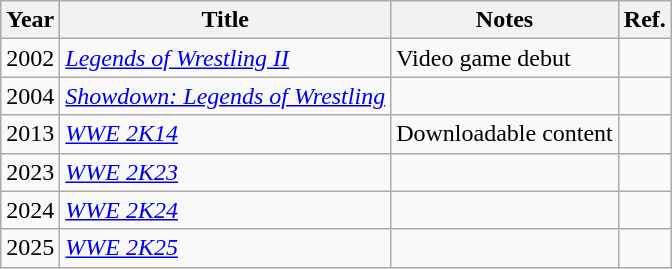<table class="wikitable sortable">
<tr>
<th>Year</th>
<th>Title</th>
<th>Notes</th>
<th><abbr>Ref.</abbr></th>
</tr>
<tr>
<td>2002</td>
<td><em><a href='#'>Legends of Wrestling II</a></em></td>
<td>Video game debut</td>
<td></td>
</tr>
<tr>
<td>2004</td>
<td><em><a href='#'>Showdown: Legends of Wrestling</a></em></td>
<td></td>
<td></td>
</tr>
<tr>
<td>2013</td>
<td><em><a href='#'>WWE 2K14</a></em></td>
<td>Downloadable content</td>
<td></td>
</tr>
<tr>
<td>2023</td>
<td><em><a href='#'>WWE 2K23</a></em></td>
<td></td>
<td></td>
</tr>
<tr>
<td>2024</td>
<td><em><a href='#'>WWE 2K24</a></em></td>
<td></td>
<td></td>
</tr>
<tr>
<td>2025</td>
<td><em><a href='#'>WWE 2K25</a></em></td>
<td></td>
<td></td>
</tr>
</table>
